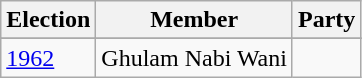<table class="wikitable sortable">
<tr>
<th>Election</th>
<th>Member</th>
<th colspan=2>Party</th>
</tr>
<tr>
</tr>
<tr>
<td><a href='#'>1962</a></td>
<td>Ghulam Nabi Wani</td>
<td></td>
</tr>
</table>
